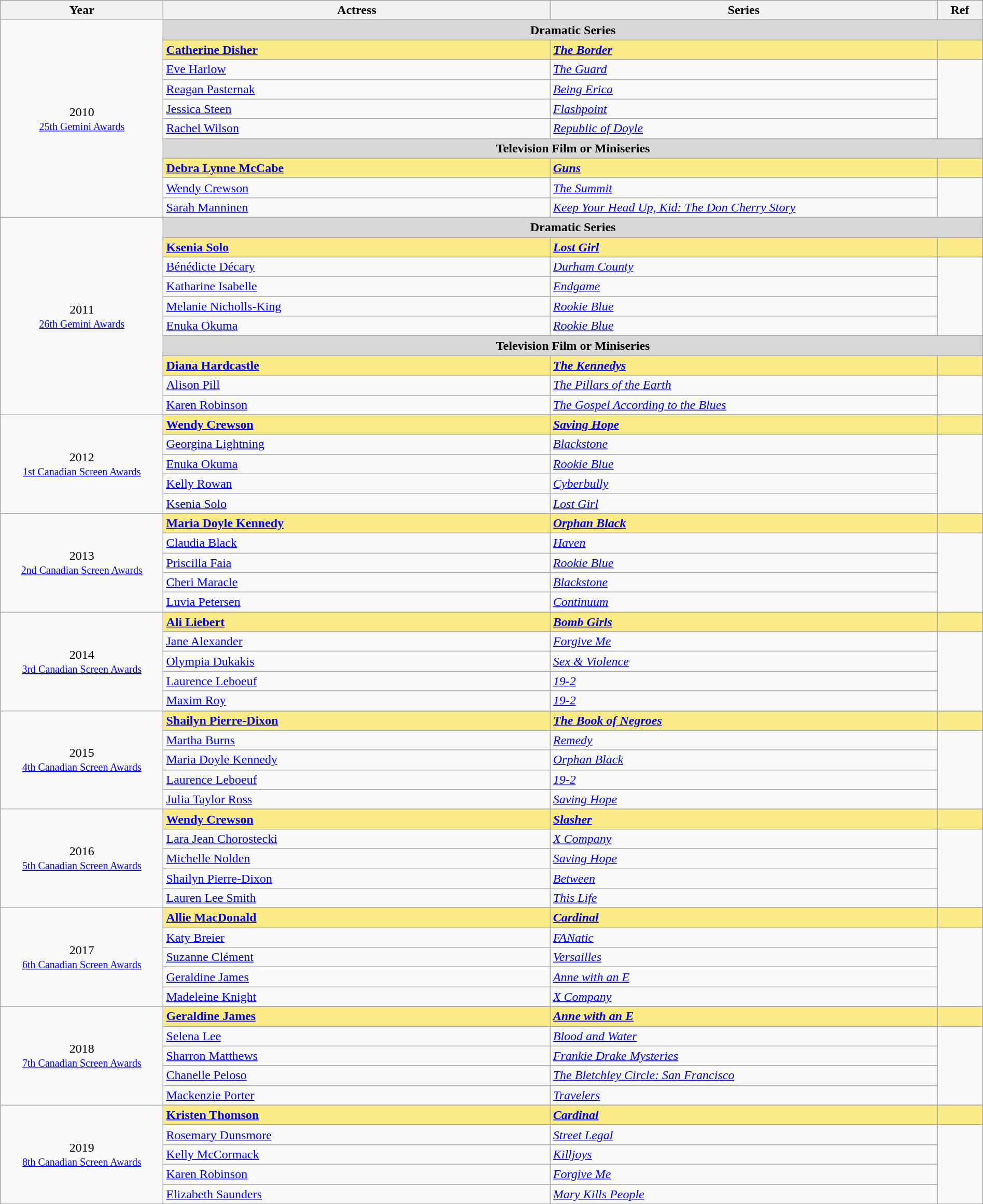<table class="wikitable" style="width:100%;">
<tr style="background:#bebebe;">
<th style="width:8%;">Year</th>
<th style="width:19%;">Actress</th>
<th style="width:19%;">Series</th>
<th style="width:2%;">Ref</th>
</tr>
<tr>
<td rowspan="11" align="center">2010 <br> <small><a href='#'>25th Gemini Awards</a></small></td>
</tr>
<tr>
<td colspan=3 align=center style="background:#D8D8D8;"><strong>Dramatic Series</strong></td>
</tr>
<tr style="background:#FAEB86;">
<td><strong><a href='#'>Catherine Disher</a></strong></td>
<td><strong><em><a href='#'>The Border</a></em></strong></td>
<td></td>
</tr>
<tr>
<td><a href='#'>Eve Harlow</a></td>
<td><em><a href='#'>The Guard</a></em></td>
<td rowspan=4></td>
</tr>
<tr>
<td><a href='#'>Reagan Pasternak</a></td>
<td><em><a href='#'>Being Erica</a></em></td>
</tr>
<tr>
<td><a href='#'>Jessica Steen</a></td>
<td><em><a href='#'>Flashpoint</a></em></td>
</tr>
<tr>
<td><a href='#'>Rachel Wilson</a></td>
<td><em><a href='#'>Republic of Doyle</a></em></td>
</tr>
<tr>
<td colspan=3 align=center style="background:#D8D8D8;"><strong>Television Film or Miniseries</strong></td>
</tr>
<tr style="background:#FAEB86;">
<td><strong><a href='#'>Debra Lynne McCabe</a></strong></td>
<td><strong><em><a href='#'>Guns</a></em></strong></td>
<td></td>
</tr>
<tr>
<td><a href='#'>Wendy Crewson</a></td>
<td><em><a href='#'>The Summit</a></em></td>
<td rowspan=2></td>
</tr>
<tr>
<td><a href='#'>Sarah Manninen</a></td>
<td><em><a href='#'>Keep Your Head Up, Kid: The Don Cherry Story</a></em></td>
</tr>
<tr>
<td rowspan="11" align="center">2011 <br> <small><a href='#'>26th Gemini Awards</a></small></td>
</tr>
<tr>
<td colspan=3 align=center style="background:#D8D8D8;"><strong>Dramatic Series</strong></td>
</tr>
<tr style="background:#FAEB86;">
<td><strong><a href='#'>Ksenia Solo</a></strong></td>
<td><strong><em><a href='#'>Lost Girl</a></em></strong></td>
<td></td>
</tr>
<tr>
<td><a href='#'>Bénédicte Décary</a></td>
<td><em><a href='#'>Durham County</a></em></td>
<td rowspan=4></td>
</tr>
<tr>
<td><a href='#'>Katharine Isabelle</a></td>
<td><em><a href='#'>Endgame</a></em></td>
</tr>
<tr>
<td><a href='#'>Melanie Nicholls-King</a></td>
<td><em><a href='#'>Rookie Blue</a></em></td>
</tr>
<tr>
<td><a href='#'>Enuka Okuma</a></td>
<td><em><a href='#'>Rookie Blue</a></em></td>
</tr>
<tr>
<td colspan=3 align=center style="background:#D8D8D8;"><strong>Television Film or Miniseries</strong></td>
</tr>
<tr style="background:#FAEB86;">
<td><strong><a href='#'>Diana Hardcastle</a></strong></td>
<td><strong><em><a href='#'>The Kennedys</a></em></strong></td>
<td></td>
</tr>
<tr>
<td><a href='#'>Alison Pill</a></td>
<td><em><a href='#'>The Pillars of the Earth</a></em></td>
<td rowspan=2></td>
</tr>
<tr>
<td><a href='#'>Karen Robinson</a></td>
<td><em><a href='#'>The Gospel According to the Blues</a></em></td>
</tr>
<tr>
<td rowspan="6" align="center">2012 <br> <small><a href='#'>1st Canadian Screen Awards</a></small></td>
</tr>
<tr style="background:#FAEB86;">
<td><strong><a href='#'>Wendy Crewson</a></strong></td>
<td><strong><em><a href='#'>Saving Hope</a></em></strong></td>
<td></td>
</tr>
<tr>
<td><a href='#'>Georgina Lightning</a></td>
<td><em><a href='#'>Blackstone</a></em></td>
<td rowspan=4></td>
</tr>
<tr>
<td><a href='#'>Enuka Okuma</a></td>
<td><em><a href='#'>Rookie Blue</a></em></td>
</tr>
<tr>
<td><a href='#'>Kelly Rowan</a></td>
<td><em><a href='#'>Cyberbully</a></em></td>
</tr>
<tr>
<td><a href='#'>Ksenia Solo</a></td>
<td><em><a href='#'>Lost Girl</a></em></td>
</tr>
<tr>
<td rowspan="6" align="center">2013 <br> <small><a href='#'>2nd Canadian Screen Awards</a></small></td>
</tr>
<tr style="background:#FAEB86;">
<td><strong><a href='#'>Maria Doyle Kennedy</a></strong></td>
<td><strong><em><a href='#'>Orphan Black</a></em></strong></td>
<td></td>
</tr>
<tr>
<td><a href='#'>Claudia Black</a></td>
<td><em><a href='#'>Haven</a></em></td>
<td rowspan=4></td>
</tr>
<tr>
<td><a href='#'>Priscilla Faia</a></td>
<td><em><a href='#'>Rookie Blue</a></em></td>
</tr>
<tr>
<td><a href='#'>Cheri Maracle</a></td>
<td><em><a href='#'>Blackstone</a></em></td>
</tr>
<tr>
<td><a href='#'>Luvia Petersen</a></td>
<td><em><a href='#'>Continuum</a></em></td>
</tr>
<tr>
<td rowspan="6" align="center">2014 <br> <small><a href='#'>3rd Canadian Screen Awards</a></small></td>
</tr>
<tr style="background:#FAEB86;">
<td><strong><a href='#'>Ali Liebert</a></strong></td>
<td><strong><em><a href='#'>Bomb Girls</a></em></strong></td>
<td></td>
</tr>
<tr>
<td><a href='#'>Jane Alexander</a></td>
<td><em><a href='#'>Forgive Me</a></em></td>
<td rowspan=4></td>
</tr>
<tr>
<td><a href='#'>Olympia Dukakis</a></td>
<td><em><a href='#'>Sex & Violence</a></em></td>
</tr>
<tr>
<td><a href='#'>Laurence Leboeuf</a></td>
<td><em><a href='#'>19-2</a></em></td>
</tr>
<tr>
<td><a href='#'>Maxim Roy</a></td>
<td><em><a href='#'>19-2</a></em></td>
</tr>
<tr>
<td rowspan="6" align="center">2015 <br> <small><a href='#'>4th Canadian Screen Awards</a></small></td>
</tr>
<tr style="background:#FAEB86;">
<td><strong><a href='#'>Shailyn Pierre-Dixon</a></strong></td>
<td><strong><em><a href='#'>The Book of Negroes</a></em></strong></td>
<td></td>
</tr>
<tr>
<td><a href='#'>Martha Burns</a></td>
<td><em><a href='#'>Remedy</a></em></td>
<td rowspan=4></td>
</tr>
<tr>
<td><a href='#'>Maria Doyle Kennedy</a></td>
<td><em><a href='#'>Orphan Black</a></em></td>
</tr>
<tr>
<td><a href='#'>Laurence Leboeuf</a></td>
<td><em><a href='#'>19-2</a></em></td>
</tr>
<tr>
<td><a href='#'>Julia Taylor Ross</a></td>
<td><em><a href='#'>Saving Hope</a></em></td>
</tr>
<tr>
<td rowspan="6" align="center">2016 <br> <small><a href='#'>5th Canadian Screen Awards</a></small></td>
</tr>
<tr style="background:#FAEB86;">
<td><strong><a href='#'>Wendy Crewson</a></strong></td>
<td><strong><em><a href='#'>Slasher</a></em></strong></td>
<td></td>
</tr>
<tr>
<td><a href='#'>Lara Jean Chorostecki</a></td>
<td><em><a href='#'>X Company</a></em></td>
<td rowspan=4></td>
</tr>
<tr>
<td><a href='#'>Michelle Nolden</a></td>
<td><em><a href='#'>Saving Hope</a></em></td>
</tr>
<tr>
<td><a href='#'>Shailyn Pierre-Dixon</a></td>
<td><em><a href='#'>Between</a></em></td>
</tr>
<tr>
<td><a href='#'>Lauren Lee Smith</a></td>
<td><em><a href='#'>This Life</a></em></td>
</tr>
<tr>
<td rowspan="6" align="center">2017 <br> <small><a href='#'>6th Canadian Screen Awards</a></small></td>
</tr>
<tr style="background:#FAEB86;">
<td><strong><a href='#'>Allie MacDonald</a></strong></td>
<td><strong><em><a href='#'>Cardinal</a></em></strong></td>
<td></td>
</tr>
<tr>
<td><a href='#'>Katy Breier</a></td>
<td><em><a href='#'>FANatic</a></em></td>
<td rowspan=4></td>
</tr>
<tr>
<td><a href='#'>Suzanne Clément</a></td>
<td><em><a href='#'>Versailles</a></em></td>
</tr>
<tr>
<td><a href='#'>Geraldine James</a></td>
<td><em><a href='#'>Anne with an E</a></em></td>
</tr>
<tr>
<td><a href='#'>Madeleine Knight</a></td>
<td><em><a href='#'>X Company</a></em></td>
</tr>
<tr>
<td rowspan="6" align="center">2018 <br> <small><a href='#'>7th Canadian Screen Awards</a></small></td>
</tr>
<tr style="background:#FAEB86;">
<td><strong><a href='#'>Geraldine James</a></strong></td>
<td><strong><em><a href='#'>Anne with an E</a></em></strong></td>
<td></td>
</tr>
<tr>
<td><a href='#'>Selena Lee</a></td>
<td><em><a href='#'>Blood and Water</a></em></td>
<td rowspan=4></td>
</tr>
<tr>
<td><a href='#'>Sharron Matthews</a></td>
<td><em><a href='#'>Frankie Drake Mysteries</a></em></td>
</tr>
<tr>
<td><a href='#'>Chanelle Peloso</a></td>
<td><em><a href='#'>The Bletchley Circle: San Francisco</a></em></td>
</tr>
<tr>
<td><a href='#'>Mackenzie Porter</a></td>
<td><em><a href='#'>Travelers</a></em></td>
</tr>
<tr>
<td rowspan="6" align="center">2019 <br> <small><a href='#'>8th Canadian Screen Awards</a></small></td>
</tr>
<tr style="background:#FAEB86;">
<td><strong><a href='#'>Kristen Thomson</a></strong></td>
<td><strong><em><a href='#'>Cardinal</a></em></strong></td>
<td></td>
</tr>
<tr>
<td><a href='#'>Rosemary Dunsmore</a></td>
<td><em><a href='#'>Street Legal</a></em></td>
<td rowspan=4></td>
</tr>
<tr>
<td><a href='#'>Kelly McCormack</a></td>
<td><em><a href='#'>Killjoys</a></em></td>
</tr>
<tr>
<td><a href='#'>Karen Robinson</a></td>
<td><em><a href='#'>Forgive Me</a></em></td>
</tr>
<tr>
<td><a href='#'>Elizabeth Saunders</a></td>
<td><em><a href='#'>Mary Kills People</a></em></td>
</tr>
</table>
